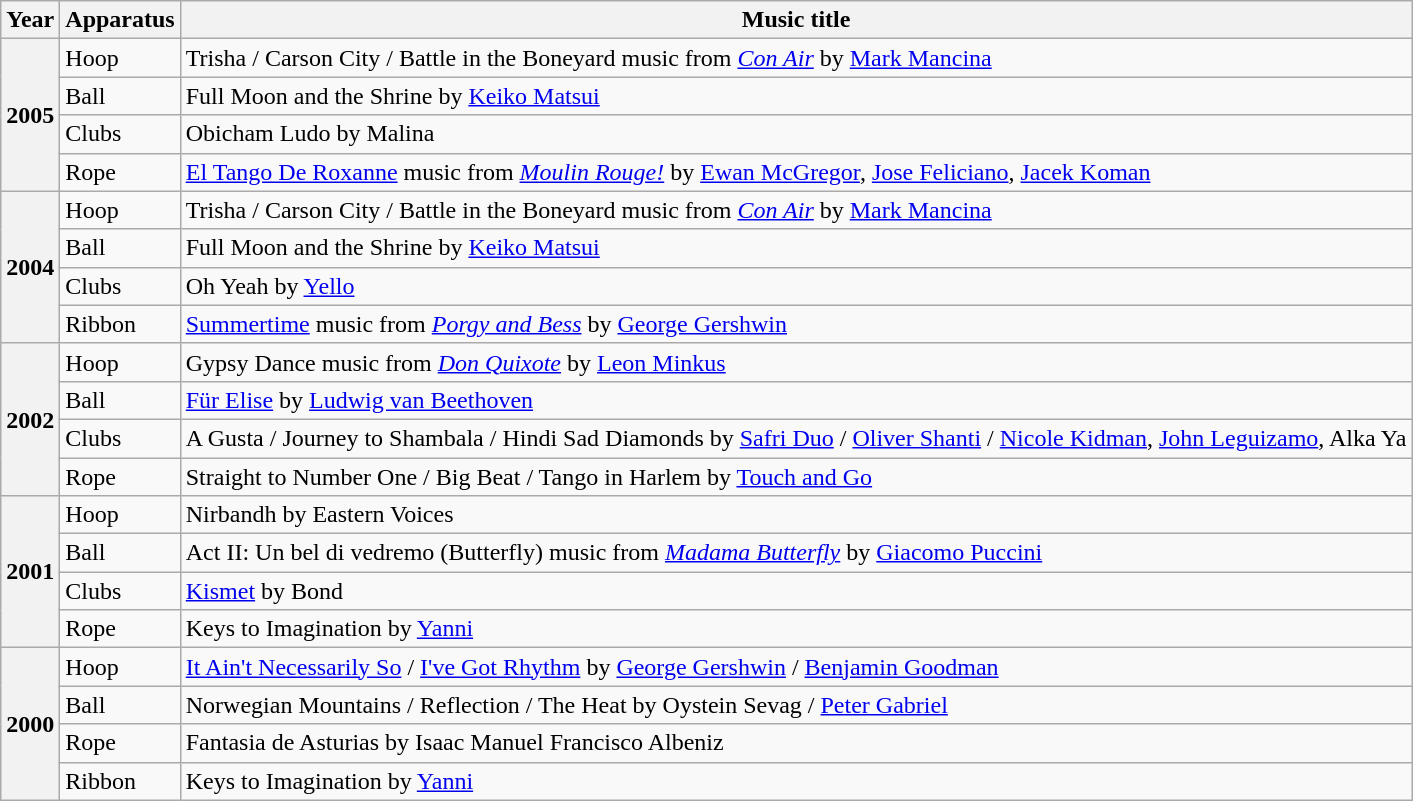<table class="wikitable plainrowheaders">
<tr>
<th scope=col>Year</th>
<th scope=col>Apparatus</th>
<th scope=col>Music title </th>
</tr>
<tr>
<th scope=row rowspan=4>2005</th>
<td>Hoop</td>
<td>Trisha / Carson City / Battle in the Boneyard music from <a href='#'><em>Con Air</em></a> by <a href='#'>Mark Mancina</a></td>
</tr>
<tr>
<td>Ball</td>
<td>Full Moon and the Shrine by <a href='#'>Keiko Matsui</a></td>
</tr>
<tr>
<td>Clubs</td>
<td>Obicham Ludo by Malina</td>
</tr>
<tr>
<td>Rope</td>
<td><a href='#'>El Tango De Roxanne</a> music from <em><a href='#'>Moulin Rouge!</a></em> by <a href='#'>Ewan McGregor</a>, <a href='#'>Jose Feliciano</a>, <a href='#'>Jacek Koman</a></td>
</tr>
<tr>
<th scope=row rowspan=4>2004</th>
<td>Hoop</td>
<td>Trisha / Carson City / Battle in the Boneyard music from <a href='#'><em>Con Air</em></a> by <a href='#'>Mark Mancina</a></td>
</tr>
<tr>
<td>Ball</td>
<td>Full Moon and the Shrine by <a href='#'>Keiko Matsui</a></td>
</tr>
<tr>
<td>Clubs</td>
<td>Oh Yeah by <a href='#'>Yello</a></td>
</tr>
<tr>
<td>Ribbon</td>
<td><a href='#'>Summertime</a> music from <a href='#'><em>Porgy and Bess</em></a> by <a href='#'>George Gershwin</a></td>
</tr>
<tr>
<th scope=row rowspan=4>2002</th>
<td>Hoop</td>
<td>Gypsy Dance music from <a href='#'><em>Don Quixote</em></a> by <a href='#'>Leon Minkus</a></td>
</tr>
<tr>
<td>Ball</td>
<td><a href='#'>Für Elise</a> by <a href='#'>Ludwig van Beethoven</a></td>
</tr>
<tr>
<td>Clubs</td>
<td>A Gusta / Journey to Shambala / Hindi Sad Diamonds by <a href='#'>Safri Duo</a> / <a href='#'>Oliver Shanti</a> / <a href='#'>Nicole Kidman</a>, <a href='#'>John Leguizamo</a>, Alka Ya</td>
</tr>
<tr>
<td>Rope</td>
<td>Straight to Number One / Big Beat / Tango in Harlem by <a href='#'>Touch and Go</a></td>
</tr>
<tr>
<th scope=row rowspan=4>2001</th>
<td>Hoop</td>
<td>Nirbandh by Eastern Voices</td>
</tr>
<tr>
<td>Ball</td>
<td>Act II: Un bel di vedremo (Butterfly) music from <a href='#'><em>Madama Butterfly</em></a> by <a href='#'>Giacomo Puccini</a></td>
</tr>
<tr>
<td>Clubs</td>
<td><a href='#'>Kismet</a> by Bond</td>
</tr>
<tr>
<td>Rope</td>
<td>Keys to Imagination by <a href='#'>Yanni</a></td>
</tr>
<tr>
<th scope=row rowspan=4>2000</th>
<td>Hoop</td>
<td><a href='#'>It Ain't Necessarily So</a> / <a href='#'>I've Got Rhythm</a> by <a href='#'>George Gershwin</a> / <a href='#'>Benjamin Goodman</a></td>
</tr>
<tr>
<td>Ball</td>
<td>Norwegian Mountains / Reflection / The Heat by Oystein Sevag / <a href='#'>Peter Gabriel</a></td>
</tr>
<tr>
<td>Rope</td>
<td>Fantasia de Asturias by Isaac Manuel Francisco Albeniz</td>
</tr>
<tr>
<td>Ribbon</td>
<td>Keys to Imagination by <a href='#'>Yanni</a></td>
</tr>
</table>
